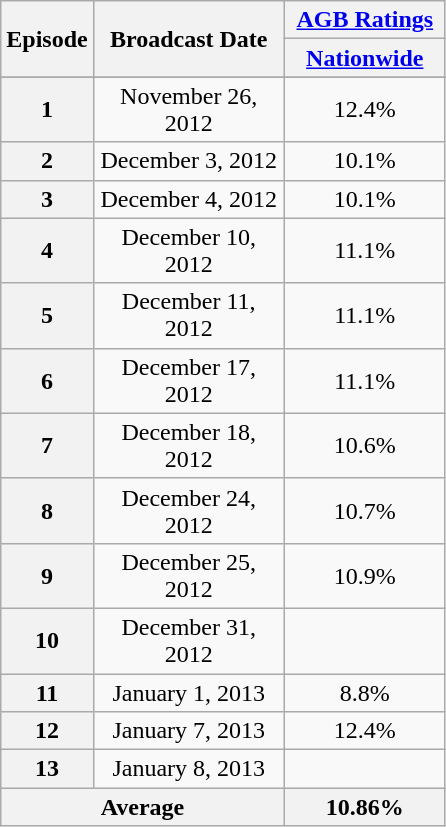<table class=wikitable style="text-align:center; font-size:100%;" ;>
<tr>
<th rowspan="2" width=40>Episode</th>
<th rowspan="2" width=120>Broadcast Date</th>
<th colspan="1"><a href='#'>AGB Ratings</a></th>
</tr>
<tr>
<th width=100><a href='#'>Nationwide</a></th>
</tr>
<tr>
</tr>
<tr>
<th>1</th>
<td>November 26, 2012</td>
<td>12.4%</td>
</tr>
<tr>
<th>2</th>
<td>December 3, 2012</td>
<td>10.1%</td>
</tr>
<tr>
<th>3</th>
<td>December 4, 2012</td>
<td>10.1%</td>
</tr>
<tr>
<th>4</th>
<td>December 10, 2012</td>
<td>11.1%</td>
</tr>
<tr>
<th>5</th>
<td>December 11, 2012</td>
<td>11.1%</td>
</tr>
<tr>
<th>6</th>
<td>December 17, 2012</td>
<td>11.1%</td>
</tr>
<tr>
<th>7</th>
<td>December 18, 2012</td>
<td>10.6%</td>
</tr>
<tr>
<th>8</th>
<td>December 24, 2012</td>
<td>10.7%</td>
</tr>
<tr>
<th>9</th>
<td>December 25, 2012</td>
<td>10.9%</td>
</tr>
<tr>
<th>10</th>
<td>December 31, 2012</td>
<td></td>
</tr>
<tr>
<th>11</th>
<td>January 1, 2013</td>
<td>8.8%</td>
</tr>
<tr>
<th>12</th>
<td>January 7, 2013</td>
<td>12.4%</td>
</tr>
<tr>
<th>13</th>
<td>January 8, 2013</td>
<td></td>
</tr>
<tr>
<th colspan=2>Average</th>
<th>10.86%</th>
</tr>
</table>
